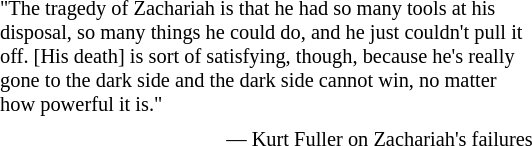<table class="toccolours" style="float: left; margin-left: 0em; margin-right: 2em; font-size: 85%; width:27em; max-width: 40%;" cellspacing="5">
<tr>
<td style="text-align: left;">"The tragedy of Zachariah is that he had so many tools at his disposal, so many things he could do, and he just couldn't pull it off. [His death] is sort of satisfying, though, because he's really gone to the dark side and the dark side cannot win, no matter how powerful it is."</td>
</tr>
<tr>
<td style="text-align: right;"> — Kurt Fuller on Zachariah's failures</td>
</tr>
</table>
